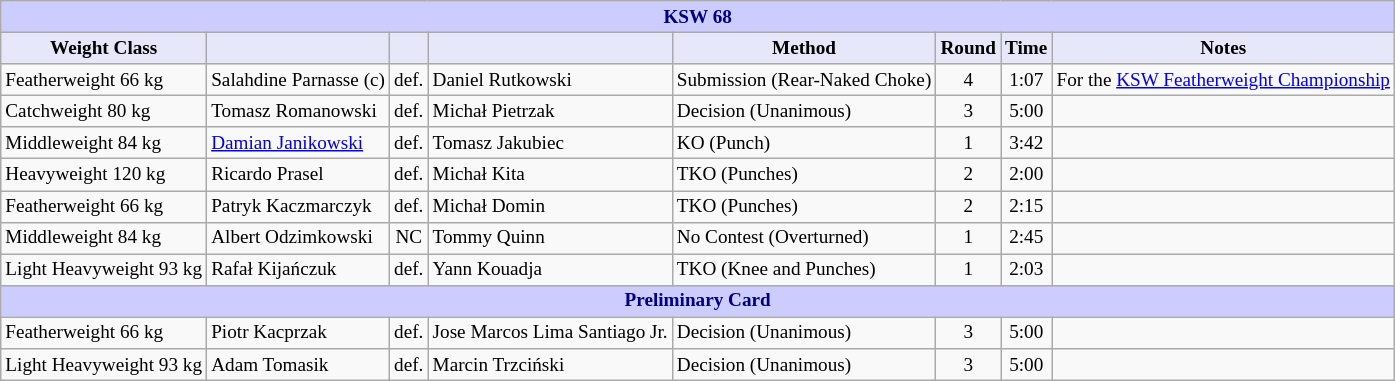<table class="wikitable" style="font-size: 80%;">
<tr>
<th colspan="8" style="background-color: #ccf; color: #000080; text-align: center;"><strong>KSW 68</strong></th>
</tr>
<tr>
<th colspan="1" style="background-color: #E6E8FA; color: #000000; text-align: center;">Weight Class</th>
<th colspan="1" style="background-color: #E6E8FA; color: #000000; text-align: center;"></th>
<th colspan="1" style="background-color: #E6E8FA; color: #000000; text-align: center;"></th>
<th colspan="1" style="background-color: #E6E8FA; color: #000000; text-align: center;"></th>
<th colspan="1" style="background-color: #E6E8FA; color: #000000; text-align: center;">Method</th>
<th colspan="1" style="background-color: #E6E8FA; color: #000000; text-align: center;">Round</th>
<th colspan="1" style="background-color: #E6E8FA; color: #000000; text-align: center;">Time</th>
<th colspan="1" style="background-color: #E6E8FA; color: #000000; text-align: center;">Notes</th>
</tr>
<tr>
<td>Featherweight 66 kg</td>
<td> Salahdine Parnasse (c)</td>
<td align=center>def.</td>
<td> Daniel Rutkowski</td>
<td>Submission (Rear-Naked Choke)</td>
<td align=center>4</td>
<td align=center>1:07</td>
<td>For the <a href='#'>KSW Featherweight Championship</a></td>
</tr>
<tr>
<td>Catchweight 80 kg</td>
<td> Tomasz Romanowski</td>
<td align=center>def.</td>
<td> Michał Pietrzak</td>
<td>Decision (Unanimous)</td>
<td align=center>3</td>
<td align=center>5:00</td>
<td></td>
</tr>
<tr>
<td>Middleweight 84 kg</td>
<td> <a href='#'>Damian Janikowski</a></td>
<td align=center>def.</td>
<td> Tomasz Jakubiec</td>
<td>KO (Punch)</td>
<td align=center>1</td>
<td align=center>3:42</td>
<td></td>
</tr>
<tr>
<td>Heavyweight 120 kg</td>
<td> Ricardo Prasel</td>
<td align=center>def.</td>
<td> Michał Kita</td>
<td>TKO (Punches)</td>
<td align=center>2</td>
<td align=center>2:00</td>
<td></td>
</tr>
<tr>
<td>Featherweight 66 kg</td>
<td> Patryk Kaczmarczyk</td>
<td align=center>def.</td>
<td> Michał Domin</td>
<td>TKO (Punches)</td>
<td align=center>2</td>
<td align=center>2:15</td>
<td></td>
</tr>
<tr>
<td>Middleweight 84 kg</td>
<td> Albert Odzimkowski</td>
<td align=center>NC</td>
<td> Tommy Quinn</td>
<td>No Contest (Overturned)</td>
<td align=center>1</td>
<td align=center>2:45</td>
<td></td>
</tr>
<tr>
<td>Light Heavyweight 93 kg</td>
<td> Rafał Kijańczuk</td>
<td align=center>def.</td>
<td> Yann Kouadja</td>
<td>TKO (Knee and Punches)</td>
<td align=center>1</td>
<td align=center>2:03</td>
<td></td>
</tr>
<tr>
<th colspan="8" style="background-color: #ccf; color: #000080; text-align: center;"><strong>Preliminary Card</strong></th>
</tr>
<tr>
<td>Featherweight 66 kg</td>
<td> Piotr Kacprzak</td>
<td align=center>def.</td>
<td> Jose Marcos Lima Santiago Jr.</td>
<td>Decision (Unanimous)</td>
<td align=center>3</td>
<td align=center>5:00</td>
<td></td>
</tr>
<tr>
<td>Light Heavyweight 93 kg</td>
<td> Adam Tomasik</td>
<td align=center>def.</td>
<td> Marcin Trzciński</td>
<td>Decision (Unanimous)</td>
<td align=center>3</td>
<td align=center>5:00</td>
<td></td>
</tr>
</table>
